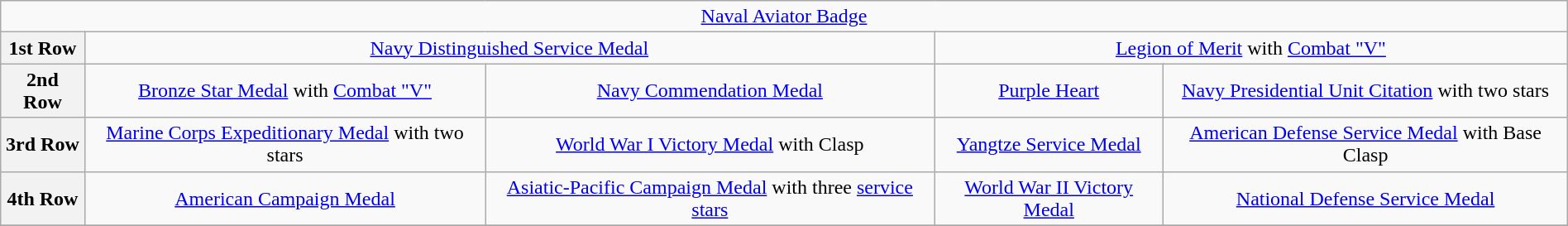<table class="wikitable" style="margin:1em auto; text-align:center;">
<tr>
<td colspan="14"><a href='#'>Naval Aviator Badge</a></td>
</tr>
<tr>
<th>1st Row</th>
<td colspan="8"><a href='#'>Navy Distinguished Service Medal</a></td>
<td colspan="7"><a href='#'>Legion of Merit</a> with <a href='#'>Combat "V"</a></td>
</tr>
<tr>
<th>2nd Row</th>
<td colspan="4"><a href='#'>Bronze Star Medal</a> with <a href='#'>Combat "V"</a></td>
<td colspan="4"><a href='#'>Navy Commendation Medal</a></td>
<td colspan="4"><a href='#'>Purple Heart</a></td>
<td colspan="4"><a href='#'>Navy Presidential Unit Citation</a> with two stars</td>
</tr>
<tr>
<th>3rd Row</th>
<td colspan="4"><a href='#'>Marine Corps Expeditionary Medal</a> with two stars</td>
<td colspan="4"><a href='#'>World War I Victory Medal</a> with Clasp</td>
<td colspan="4"><a href='#'>Yangtze Service Medal</a></td>
<td colspan="4"><a href='#'>American Defense Service Medal</a> with Base Clasp</td>
</tr>
<tr>
<th>4th Row</th>
<td colspan="4"><a href='#'>American Campaign Medal</a></td>
<td colspan="4"><a href='#'>Asiatic-Pacific Campaign Medal</a> with three <a href='#'>service stars</a></td>
<td colspan="4"><a href='#'>World War II Victory Medal</a></td>
<td colspan="4"><a href='#'>National Defense Service Medal</a></td>
</tr>
<tr>
</tr>
</table>
